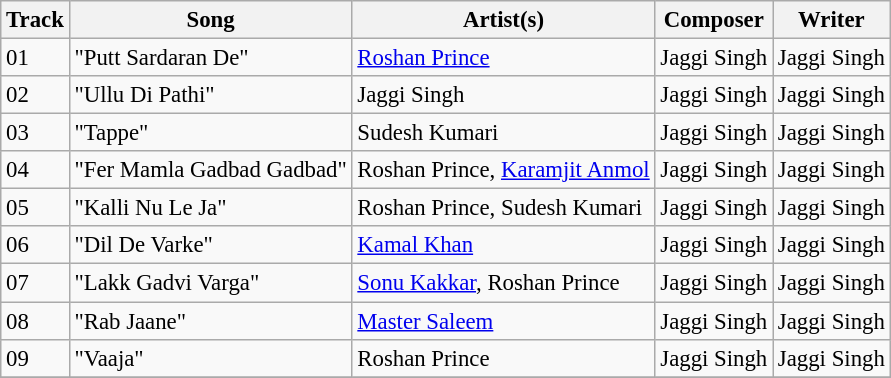<table class="wikitable" style="font-size:95%;">
<tr>
<th>Track</th>
<th>Song</th>
<th>Artist(s)</th>
<th>Composer</th>
<th>Writer</th>
</tr>
<tr>
<td>01</td>
<td>"Putt Sardaran De"</td>
<td><a href='#'>Roshan Prince</a></td>
<td>Jaggi Singh</td>
<td>Jaggi Singh</td>
</tr>
<tr>
<td>02</td>
<td>"Ullu Di Pathi"</td>
<td>Jaggi Singh</td>
<td>Jaggi Singh</td>
<td>Jaggi Singh</td>
</tr>
<tr>
<td>03</td>
<td>"Tappe"</td>
<td>Sudesh Kumari</td>
<td>Jaggi Singh</td>
<td>Jaggi Singh</td>
</tr>
<tr>
<td>04</td>
<td>"Fer Mamla Gadbad Gadbad"</td>
<td>Roshan Prince, <a href='#'>Karamjit Anmol</a></td>
<td>Jaggi Singh</td>
<td>Jaggi Singh</td>
</tr>
<tr>
<td>05</td>
<td>"Kalli Nu Le Ja"</td>
<td>Roshan Prince, Sudesh Kumari</td>
<td>Jaggi Singh</td>
<td>Jaggi Singh</td>
</tr>
<tr>
<td>06</td>
<td>"Dil De Varke"</td>
<td><a href='#'>Kamal Khan</a></td>
<td>Jaggi Singh</td>
<td>Jaggi Singh</td>
</tr>
<tr>
<td>07</td>
<td>"Lakk Gadvi Varga"</td>
<td><a href='#'>Sonu Kakkar</a>, Roshan Prince</td>
<td>Jaggi Singh</td>
<td>Jaggi Singh</td>
</tr>
<tr>
<td>08</td>
<td>"Rab Jaane"</td>
<td><a href='#'>Master Saleem</a></td>
<td>Jaggi Singh</td>
<td>Jaggi Singh</td>
</tr>
<tr>
<td>09</td>
<td>"Vaaja"</td>
<td>Roshan Prince</td>
<td>Jaggi Singh</td>
<td>Jaggi Singh</td>
</tr>
<tr>
</tr>
</table>
